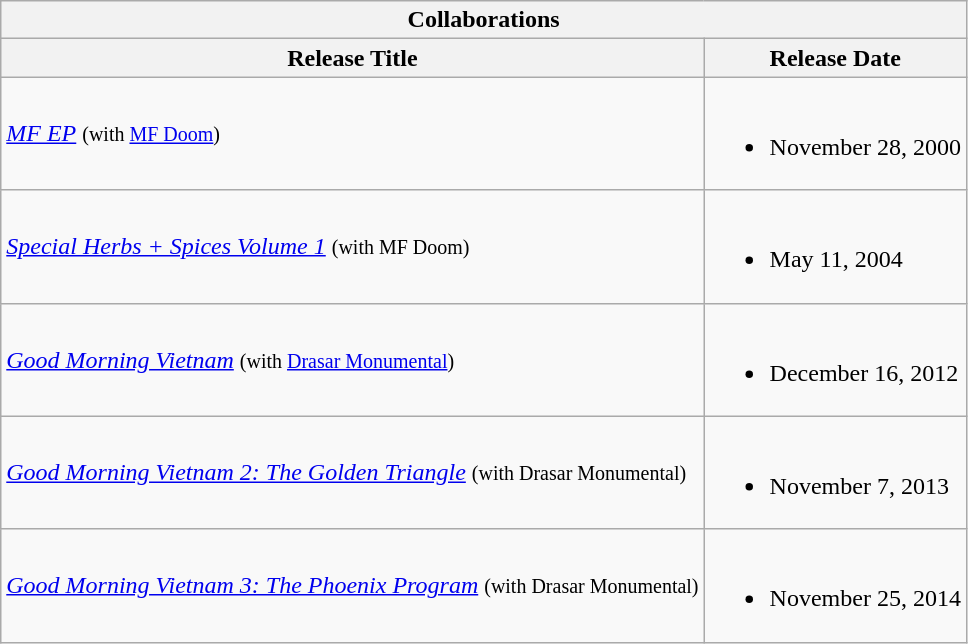<table class="wikitable">
<tr>
<th colspan=2>Collaborations</th>
</tr>
<tr>
<th>Release Title</th>
<th>Release Date</th>
</tr>
<tr>
<td><em><a href='#'>MF EP</a></em> <small>(with <a href='#'>MF Doom</a>)</small></td>
<td><br><ul><li>November 28, 2000</li></ul></td>
</tr>
<tr>
<td><em><a href='#'>Special Herbs + Spices Volume 1</a></em> <small>(with MF Doom)</small></td>
<td><br><ul><li>May 11, 2004</li></ul></td>
</tr>
<tr>
<td><em><a href='#'>Good Morning Vietnam</a></em> <small>(with <a href='#'>Drasar Monumental</a>)</small></td>
<td><br><ul><li>December 16, 2012</li></ul></td>
</tr>
<tr>
<td><em><a href='#'>Good Morning Vietnam 2: The Golden Triangle</a></em> <small>(with Drasar Monumental)</small></td>
<td><br><ul><li>November 7, 2013</li></ul></td>
</tr>
<tr>
<td><em><a href='#'>Good Morning Vietnam 3: The Phoenix Program</a></em> <small>(with Drasar Monumental)</small></td>
<td><br><ul><li>November 25, 2014</li></ul></td>
</tr>
</table>
